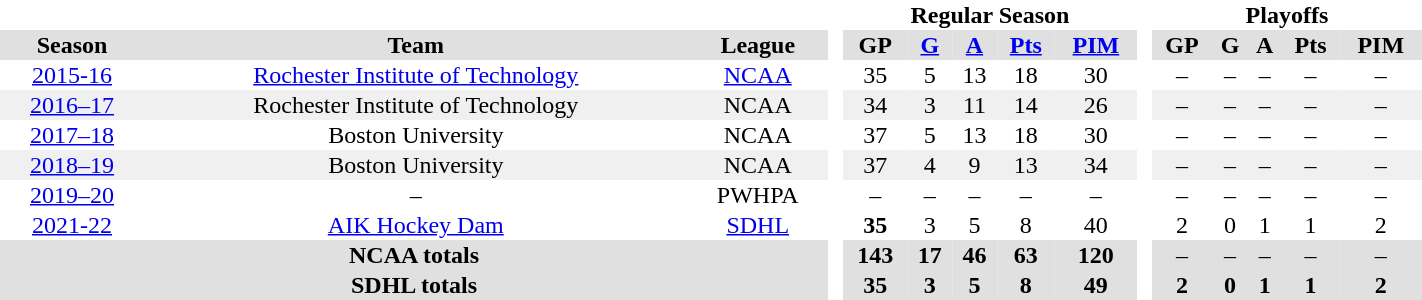<table style="text-align:center; width:75%" cellspacing="0" cellpadding="1" border="0">
<tr>
<th colspan="3" bgcolor="#ffffff"> </th>
<th rowspan="100" bgcolor="#ffffff"> </th>
<th colspan="5">Regular Season</th>
<th rowspan="100" bgcolor="#ffffff"> </th>
<th colspan="5">Playoffs</th>
</tr>
<tr bgcolor="#e0e0e0">
<th>Season</th>
<th>Team</th>
<th>League</th>
<th>GP</th>
<th><a href='#'>G</a></th>
<th><a href='#'>A</a></th>
<th><a href='#'>Pts</a></th>
<th><a href='#'>PIM</a></th>
<th>GP</th>
<th>G</th>
<th>A</th>
<th>Pts</th>
<th>PIM</th>
</tr>
<tr>
<td><a href='#'>2015-16</a></td>
<td><a href='#'>Rochester Institute of Technology</a></td>
<td><a href='#'>NCAA</a></td>
<td>35</td>
<td>5</td>
<td>13</td>
<td>18</td>
<td>30</td>
<td>–</td>
<td>–</td>
<td>–</td>
<td>–</td>
<td>–</td>
</tr>
<tr bgcolor="#f0f0f0">
<td><a href='#'>2016–17</a></td>
<td>Rochester Institute of Technology</td>
<td>NCAA</td>
<td>34</td>
<td>3</td>
<td>11</td>
<td>14</td>
<td>26</td>
<td>–</td>
<td>–</td>
<td>–</td>
<td>–</td>
<td>–</td>
</tr>
<tr>
<td><a href='#'>2017–18</a></td>
<td>Boston University</td>
<td>NCAA</td>
<td>37</td>
<td>5</td>
<td>13</td>
<td>18</td>
<td>30</td>
<td>–</td>
<td>–</td>
<td>–</td>
<td>–</td>
<td>–</td>
</tr>
<tr bgcolor="#f0f0f0">
<td><a href='#'>2018–19</a></td>
<td>Boston University</td>
<td>NCAA</td>
<td>37</td>
<td>4</td>
<td>9</td>
<td>13</td>
<td>34</td>
<td>–</td>
<td>–</td>
<td>–</td>
<td>–</td>
<td>–</td>
</tr>
<tr>
<td><a href='#'>2019–20</a></td>
<td>–</td>
<td>PWHPA</td>
<td>–</td>
<td>–</td>
<td>–</td>
<td>–</td>
<td>–</td>
<td>–</td>
<td>–</td>
<td>–</td>
<td>–</td>
<td>–</td>
</tr>
<tr>
<td><a href='#'>2021-22</a></td>
<td><a href='#'>AIK Hockey Dam</a></td>
<td><a href='#'>SDHL</a></td>
<th>35</th>
<td>3</td>
<td>5</td>
<td>8</td>
<td>40</td>
<td>2</td>
<td>0</td>
<td>1</td>
<td>1</td>
<td>2</td>
</tr>
<tr bgcolor="#e0e0e0">
<th colspan="3">NCAA totals</th>
<th>143</th>
<th>17</th>
<th>46</th>
<th>63</th>
<th>120</th>
<td>–</td>
<td>–</td>
<td>–</td>
<td>–</td>
<td>–</td>
</tr>
<tr bgcolor="#e0e0e0">
<th colspan="3">SDHL totals</th>
<th>35</th>
<th>3</th>
<th>5</th>
<th>8</th>
<th>49</th>
<th>2</th>
<th>0</th>
<th>1</th>
<th>1</th>
<th>2</th>
</tr>
</table>
